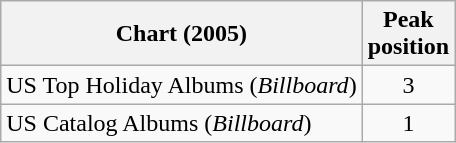<table class="wikitable">
<tr>
<th>Chart (2005)</th>
<th>Peak<br>position</th>
</tr>
<tr>
<td>US Top Holiday Albums (<em>Billboard</em>)</td>
<td align=center>3</td>
</tr>
<tr>
<td>US Catalog Albums (<em>Billboard</em>)</td>
<td align=center>1</td>
</tr>
</table>
